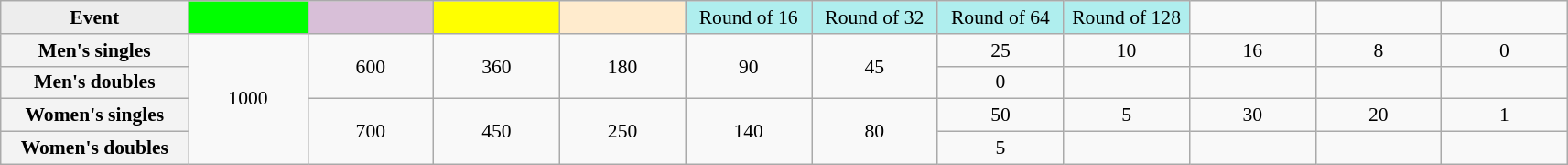<table class=wikitable style=font-size:90%;text-align:center>
<tr>
<td style="width:130px; background:#ededed;"><strong>Event</strong></td>
<td style="width:80px; background:lime;"></td>
<td style="width:85px; background:thistle;"></td>
<td style="width:85px; background:#ff0;"></td>
<td style="width:85px; background:#ffebcd;"></td>
<td style="width:85px; background:#afeeee;">Round of 16</td>
<td style="width:85px; background:#afeeee;">Round of 32</td>
<td style="width:85px; background:#afeeee;">Round of 64</td>
<td style="width:85px; background:#afeeee;">Round of 128</td>
<td width=85></td>
<td width=85></td>
<td width=85></td>
</tr>
<tr>
<th style="background:#f3f3f3;">Men's singles</th>
<td rowspan=4>1000</td>
<td rowspan=2>600</td>
<td rowspan=2>360</td>
<td rowspan=2>180</td>
<td rowspan=2>90</td>
<td rowspan=2>45</td>
<td>25</td>
<td>10</td>
<td>16</td>
<td>8</td>
<td>0</td>
</tr>
<tr>
<th style="background:#f3f3f3;">Men's doubles</th>
<td>0</td>
<td></td>
<td></td>
<td></td>
<td></td>
</tr>
<tr>
<th style="background:#f3f3f3;">Women's singles</th>
<td rowspan=2>700</td>
<td rowspan=2>450</td>
<td rowspan=2>250</td>
<td rowspan=2>140</td>
<td rowspan=2>80</td>
<td>50</td>
<td>5</td>
<td>30</td>
<td>20</td>
<td>1</td>
</tr>
<tr>
<th style="background:#f3f3f3;">Women's doubles</th>
<td>5</td>
<td></td>
<td></td>
<td></td>
<td></td>
</tr>
</table>
